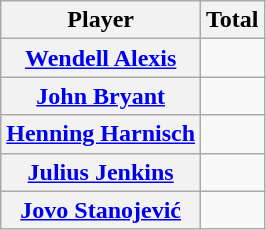<table class="sortable wikitable plainrowheaders">
<tr>
<th scope="col">Player</th>
<th scope="col">Total</th>
</tr>
<tr>
<th scope="row"><a href='#'>Wendell Alexis</a></th>
<td style="text-align:center;"></td>
</tr>
<tr>
<th scope="row"><a href='#'>John Bryant</a></th>
<td style="text-align:center;"></td>
</tr>
<tr>
<th scope="row"><a href='#'>Henning Harnisch</a></th>
<td style="text-align:center;"></td>
</tr>
<tr>
<th scope="row"><a href='#'>Julius Jenkins</a></th>
<td style="text-align:center;"></td>
</tr>
<tr>
<th scope="row"><a href='#'>Jovo Stanojević</a></th>
<td style="text-align:center;"></td>
</tr>
</table>
